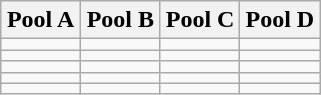<table class="wikitable">
<tr>
<th width=25%>Pool A</th>
<th width=25%>Pool B</th>
<th width=25%>Pool C</th>
<th width=25%>Pool D</th>
</tr>
<tr>
<td></td>
<td></td>
<td></td>
<td></td>
</tr>
<tr>
<td></td>
<td></td>
<td></td>
<td></td>
</tr>
<tr>
<td></td>
<td></td>
<td></td>
<td></td>
</tr>
<tr>
<td></td>
<td></td>
<td></td>
<td></td>
</tr>
<tr>
<td></td>
<td></td>
<td></td>
<td></td>
</tr>
</table>
